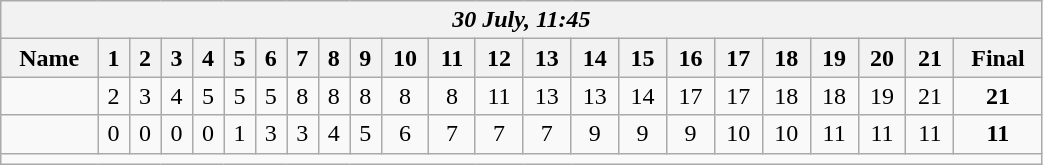<table class=wikitable style="text-align:center; width: 55%">
<tr>
<th colspan=23><em>30 July, 11:45</em></th>
</tr>
<tr>
<th>Name</th>
<th>1</th>
<th>2</th>
<th>3</th>
<th>4</th>
<th>5</th>
<th>6</th>
<th>7</th>
<th>8</th>
<th>9</th>
<th>10</th>
<th>11</th>
<th>12</th>
<th>13</th>
<th>14</th>
<th>15</th>
<th>16</th>
<th>17</th>
<th>18</th>
<th>19</th>
<th>20</th>
<th>21</th>
<th>Final</th>
</tr>
<tr>
<td align=left><strong></strong></td>
<td>2</td>
<td>3</td>
<td>4</td>
<td>5</td>
<td>5</td>
<td>5</td>
<td>8</td>
<td>8</td>
<td>8</td>
<td>8</td>
<td>8</td>
<td>11</td>
<td>13</td>
<td>13</td>
<td>14</td>
<td>17</td>
<td>17</td>
<td>18</td>
<td>18</td>
<td>19</td>
<td>21</td>
<td><strong>21</strong></td>
</tr>
<tr>
<td align=left></td>
<td>0</td>
<td>0</td>
<td>0</td>
<td>0</td>
<td>1</td>
<td>3</td>
<td>3</td>
<td>4</td>
<td>5</td>
<td>6</td>
<td>7</td>
<td>7</td>
<td>7</td>
<td>9</td>
<td>9</td>
<td>9</td>
<td>10</td>
<td>10</td>
<td>11</td>
<td>11</td>
<td>11</td>
<td><strong>11</strong></td>
</tr>
<tr>
<td colspan=23></td>
</tr>
</table>
